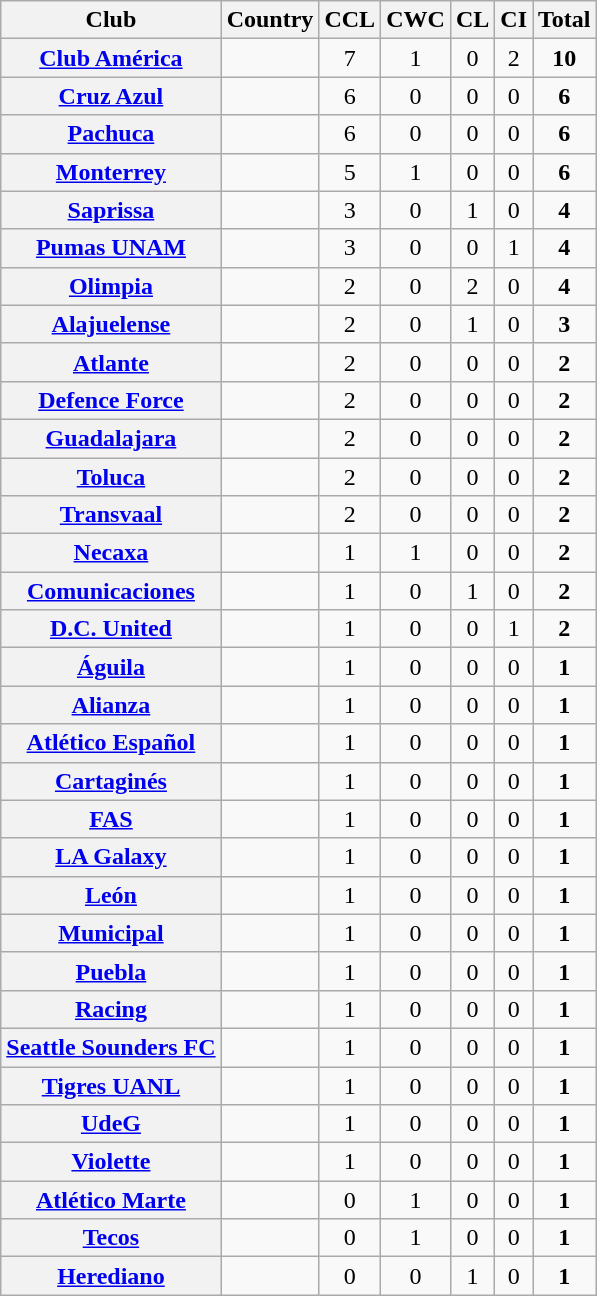<table class="sortable plainrowheaders wikitable">
<tr>
<th scope="col">Club</th>
<th scope="col">Country</th>
<th scope="col">CCL</th>
<th scope="col">CWC</th>
<th scope="col">CL</th>
<th scope="col">CI</th>
<th scope="col">Total</th>
</tr>
<tr>
<th scope="row"><a href='#'>Club América</a></th>
<td></td>
<td align=center>7</td>
<td align=center>1</td>
<td align=center>0</td>
<td align=center>2</td>
<td align=center><strong>10</strong></td>
</tr>
<tr>
<th scope="row"><a href='#'>Cruz Azul</a></th>
<td></td>
<td align=center>6</td>
<td align=center>0</td>
<td align=center>0</td>
<td align=center>0</td>
<td align=center><strong>6</strong></td>
</tr>
<tr>
<th scope="row"><a href='#'>Pachuca</a></th>
<td></td>
<td align=center>6</td>
<td align=center>0</td>
<td align=center>0</td>
<td align=center>0</td>
<td align=center><strong>6</strong></td>
</tr>
<tr>
<th scope="row"><a href='#'>Monterrey</a></th>
<td></td>
<td align=center>5</td>
<td align=center>1</td>
<td align=center>0</td>
<td align=center>0</td>
<td align=center><strong>6</strong></td>
</tr>
<tr>
<th scope="row"><a href='#'>Saprissa</a></th>
<td></td>
<td align=center>3</td>
<td align=center>0</td>
<td align=center>1</td>
<td align=center>0</td>
<td align=center><strong>4</strong></td>
</tr>
<tr>
<th scope="row"><a href='#'>Pumas UNAM</a></th>
<td></td>
<td align=center>3</td>
<td align=center>0</td>
<td align=center>0</td>
<td align=center>1</td>
<td align=center><strong>4</strong></td>
</tr>
<tr>
<th scope="row"><a href='#'>Olimpia</a></th>
<td></td>
<td align="center">2</td>
<td align="center">0</td>
<td align="center">2</td>
<td align="center">0</td>
<td align="center"><strong>4</strong></td>
</tr>
<tr>
<th scope="row"><a href='#'>Alajuelense</a></th>
<td></td>
<td align=center>2</td>
<td align=center>0</td>
<td align=center>1</td>
<td align=center>0</td>
<td align=center><strong>3</strong></td>
</tr>
<tr>
<th scope="row"><a href='#'>Atlante</a></th>
<td></td>
<td align=center>2</td>
<td align=center>0</td>
<td align=center>0</td>
<td align=center>0</td>
<td align=center><strong>2</strong></td>
</tr>
<tr>
<th scope="row"><a href='#'>Defence Force</a></th>
<td></td>
<td align=center>2</td>
<td align=center>0</td>
<td align=center>0</td>
<td align=center>0</td>
<td align=center><strong>2</strong></td>
</tr>
<tr>
<th scope="row"><a href='#'>Guadalajara</a></th>
<td></td>
<td align=center>2</td>
<td align=center>0</td>
<td align=center>0</td>
<td align=center>0</td>
<td align=center><strong>2</strong></td>
</tr>
<tr>
<th scope="row"><a href='#'>Toluca</a></th>
<td></td>
<td align=center>2</td>
<td align=center>0</td>
<td align=center>0</td>
<td align=center>0</td>
<td align=center><strong>2</strong></td>
</tr>
<tr>
<th scope="row"><a href='#'>Transvaal</a></th>
<td></td>
<td align=center>2</td>
<td align=center>0</td>
<td align=center>0</td>
<td align=center>0</td>
<td align=center><strong>2</strong></td>
</tr>
<tr>
<th scope="row"><a href='#'>Necaxa</a></th>
<td></td>
<td align=center>1</td>
<td align=center>1</td>
<td align=center>0</td>
<td align=center>0</td>
<td align=center><strong>2</strong></td>
</tr>
<tr>
<th scope="row"><a href='#'>Comunicaciones</a></th>
<td></td>
<td align=center>1</td>
<td align=center>0</td>
<td align=center>1</td>
<td align=center>0</td>
<td align=center><strong>2</strong></td>
</tr>
<tr>
<th scope="row"><a href='#'>D.C. United</a></th>
<td></td>
<td align=center>1</td>
<td align=center>0</td>
<td align=center>0</td>
<td align=center>1</td>
<td align=center><strong>2</strong></td>
</tr>
<tr>
<th scope="row"><a href='#'>Águila</a></th>
<td></td>
<td align=center>1</td>
<td align=center>0</td>
<td align=center>0</td>
<td align=center>0</td>
<td align=center><strong>1</strong></td>
</tr>
<tr>
<th scope="row"><a href='#'>Alianza</a></th>
<td></td>
<td align=center>1</td>
<td align=center>0</td>
<td align=center>0</td>
<td align=center>0</td>
<td align=center><strong>1</strong></td>
</tr>
<tr>
<th scope="row"><a href='#'>Atlético Español</a></th>
<td></td>
<td align=center>1</td>
<td align=center>0</td>
<td align=center>0</td>
<td align=center>0</td>
<td align=center><strong>1</strong></td>
</tr>
<tr>
<th scope="row"><a href='#'>Cartaginés</a></th>
<td></td>
<td align=center>1</td>
<td align=center>0</td>
<td align=center>0</td>
<td align=center>0</td>
<td align=center><strong>1</strong></td>
</tr>
<tr>
<th scope="row"><a href='#'>FAS</a></th>
<td></td>
<td align=center>1</td>
<td align=center>0</td>
<td align=center>0</td>
<td align=center>0</td>
<td align=center><strong>1</strong></td>
</tr>
<tr>
<th scope="row"><a href='#'>LA Galaxy</a></th>
<td></td>
<td align=center>1</td>
<td align=center>0</td>
<td align=center>0</td>
<td align=center>0</td>
<td align=center><strong>1</strong></td>
</tr>
<tr>
<th scope="row"><a href='#'>León</a></th>
<td></td>
<td align=center>1</td>
<td align=center>0</td>
<td align=center>0</td>
<td align=center>0</td>
<td align=center><strong>1</strong></td>
</tr>
<tr>
<th scope="row"><a href='#'>Municipal</a></th>
<td></td>
<td align=center>1</td>
<td align=center>0</td>
<td align=center>0</td>
<td align=center>0</td>
<td align=center><strong>1</strong></td>
</tr>
<tr>
<th scope="row"><a href='#'>Puebla</a></th>
<td></td>
<td align=center>1</td>
<td align=center>0</td>
<td align=center>0</td>
<td align=center>0</td>
<td align=center><strong>1</strong></td>
</tr>
<tr>
<th scope="row"><a href='#'>Racing</a></th>
<td></td>
<td align=center>1</td>
<td align=center>0</td>
<td align=center>0</td>
<td align=center>0</td>
<td align=center><strong>1</strong></td>
</tr>
<tr>
<th scope="row"><a href='#'>Seattle Sounders FC</a></th>
<td></td>
<td align=center>1</td>
<td align=center>0</td>
<td align=center>0</td>
<td align=center>0</td>
<td align=center><strong>1</strong></td>
</tr>
<tr>
<th scope="row"><a href='#'>Tigres UANL</a></th>
<td></td>
<td align=center>1</td>
<td align=center>0</td>
<td align=center>0</td>
<td align=center>0</td>
<td align=center><strong>1</strong></td>
</tr>
<tr>
<th scope="row"><a href='#'>UdeG</a></th>
<td></td>
<td align=center>1</td>
<td align=center>0</td>
<td align=center>0</td>
<td align=center>0</td>
<td align=center><strong>1</strong></td>
</tr>
<tr>
<th scope="row"><a href='#'>Violette</a></th>
<td></td>
<td align=center>1</td>
<td align=center>0</td>
<td align=center>0</td>
<td align=center>0</td>
<td align=center><strong>1</strong></td>
</tr>
<tr>
<th scope="row"><a href='#'>Atlético Marte</a></th>
<td></td>
<td align=center>0</td>
<td align=center>1</td>
<td align=center>0</td>
<td align=center>0</td>
<td align=center><strong>1</strong></td>
</tr>
<tr>
<th scope="row"><a href='#'>Tecos</a></th>
<td></td>
<td align=center>0</td>
<td align=center>1</td>
<td align=center>0</td>
<td align=center>0</td>
<td align=center><strong>1</strong></td>
</tr>
<tr>
<th scope="row"><a href='#'>Herediano</a></th>
<td></td>
<td align=center>0</td>
<td align=center>0</td>
<td align=center>1</td>
<td align=center>0</td>
<td align=center><strong>1</strong></td>
</tr>
</table>
